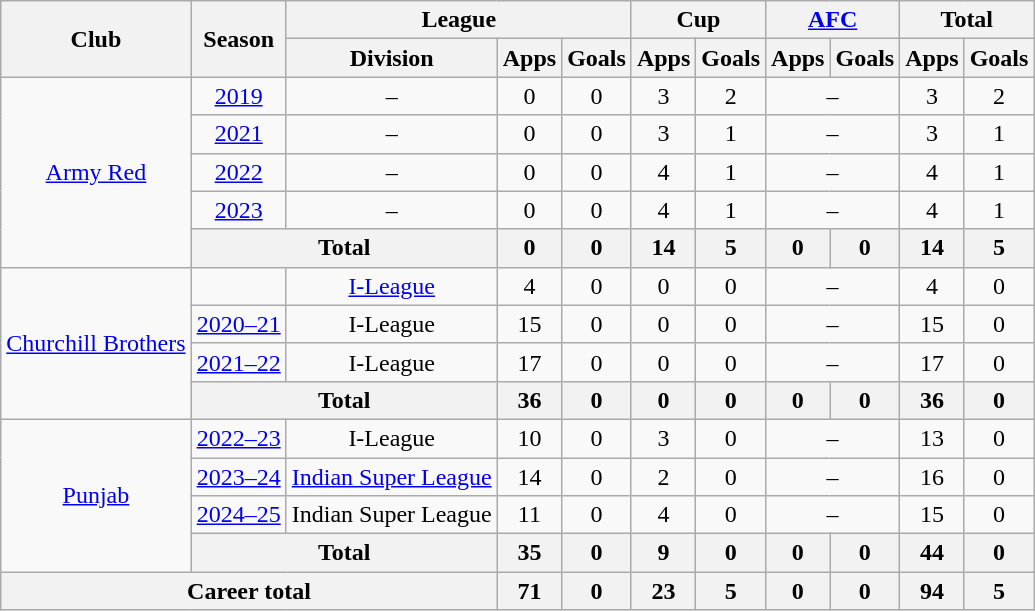<table class="wikitable" style="text-align: center;">
<tr>
<th rowspan="2">Club</th>
<th rowspan="2">Season</th>
<th colspan="3">League</th>
<th colspan="2">Cup</th>
<th colspan="2"><a href='#'>AFC</a></th>
<th colspan="2">Total</th>
</tr>
<tr>
<th>Division</th>
<th>Apps</th>
<th>Goals</th>
<th>Apps</th>
<th>Goals</th>
<th>Apps</th>
<th>Goals</th>
<th>Apps</th>
<th>Goals</th>
</tr>
<tr>
<td rowspan="5"><a href='#'>Army Red</a></td>
<td><a href='#'>2019</a></td>
<td>–</td>
<td>0</td>
<td>0</td>
<td>3</td>
<td>2</td>
<td colspan="2">–</td>
<td>3</td>
<td>2</td>
</tr>
<tr>
<td><a href='#'>2021</a></td>
<td>–</td>
<td>0</td>
<td>0</td>
<td>3</td>
<td>1</td>
<td colspan="2">–</td>
<td>3</td>
<td>1</td>
</tr>
<tr>
<td><a href='#'>2022</a></td>
<td>–</td>
<td>0</td>
<td>0</td>
<td>4</td>
<td>1</td>
<td colspan="2">–</td>
<td>4</td>
<td>1</td>
</tr>
<tr>
<td><a href='#'>2023</a></td>
<td>–</td>
<td>0</td>
<td>0</td>
<td>4</td>
<td>1</td>
<td colspan="2">–</td>
<td>4</td>
<td>1</td>
</tr>
<tr>
<th colspan="2">Total</th>
<th>0</th>
<th>0</th>
<th>14</th>
<th>5</th>
<th>0</th>
<th>0</th>
<th>14</th>
<th>5</th>
</tr>
<tr>
<td rowspan="4"><a href='#'>Churchill Brothers</a></td>
<td></td>
<td><a href='#'>I-League</a></td>
<td>4</td>
<td>0</td>
<td>0</td>
<td>0</td>
<td colspan="2">–</td>
<td>4</td>
<td>0</td>
</tr>
<tr>
<td><a href='#'>2020–21</a></td>
<td>I-League</td>
<td>15</td>
<td>0</td>
<td>0</td>
<td>0</td>
<td colspan="2">–</td>
<td>15</td>
<td>0</td>
</tr>
<tr>
<td><a href='#'>2021–22</a></td>
<td>I-League</td>
<td>17</td>
<td>0</td>
<td>0</td>
<td>0</td>
<td colspan="2">–</td>
<td>17</td>
<td>0</td>
</tr>
<tr>
<th colspan="2">Total</th>
<th>36</th>
<th>0</th>
<th>0</th>
<th>0</th>
<th>0</th>
<th>0</th>
<th>36</th>
<th>0</th>
</tr>
<tr>
<td rowspan="4"><a href='#'>Punjab</a></td>
<td><a href='#'>2022–23</a></td>
<td>I-League</td>
<td>10</td>
<td>0</td>
<td>3</td>
<td>0</td>
<td colspan="2">–</td>
<td>13</td>
<td>0</td>
</tr>
<tr>
<td><a href='#'>2023–24</a></td>
<td><a href='#'>Indian Super League</a></td>
<td>14</td>
<td>0</td>
<td>2</td>
<td>0</td>
<td colspan="2">–</td>
<td>16</td>
<td>0</td>
</tr>
<tr>
<td><a href='#'>2024–25</a></td>
<td>Indian Super League</td>
<td>11</td>
<td>0</td>
<td>4</td>
<td>0</td>
<td colspan="2">–</td>
<td>15</td>
<td>0</td>
</tr>
<tr>
<th colspan="2">Total</th>
<th>35</th>
<th>0</th>
<th>9</th>
<th>0</th>
<th>0</th>
<th>0</th>
<th>44</th>
<th>0</th>
</tr>
<tr>
<th colspan="3">Career total</th>
<th>71</th>
<th>0</th>
<th>23</th>
<th>5</th>
<th>0</th>
<th>0</th>
<th>94</th>
<th>5</th>
</tr>
</table>
